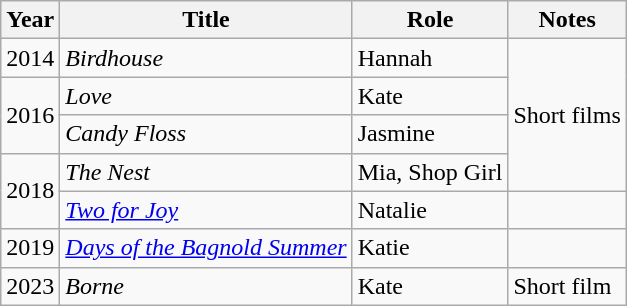<table class="wikitable sortable">
<tr>
<th>Year</th>
<th>Title</th>
<th>Role</th>
<th class="unsortable">Notes</th>
</tr>
<tr>
<td>2014</td>
<td><em>Birdhouse</em></td>
<td>Hannah</td>
<td rowspan="4">Short films</td>
</tr>
<tr>
<td rowspan="2">2016</td>
<td><em>Love</em></td>
<td>Kate</td>
</tr>
<tr>
<td><em>Candy Floss</em></td>
<td>Jasmine</td>
</tr>
<tr>
<td rowspan="2">2018</td>
<td><em>The Nest</em></td>
<td>Mia, Shop Girl</td>
</tr>
<tr>
<td><em><a href='#'>Two for Joy</a></em></td>
<td>Natalie</td>
<td></td>
</tr>
<tr>
<td>2019</td>
<td><em><a href='#'>Days of the Bagnold Summer</a></em></td>
<td>Katie</td>
<td></td>
</tr>
<tr>
<td>2023</td>
<td><em>Borne</em></td>
<td>Kate</td>
<td>Short film</td>
</tr>
</table>
